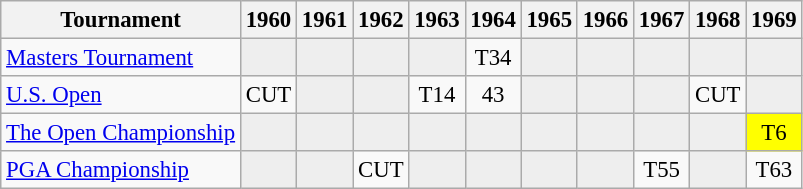<table class="wikitable" style="font-size:95%;text-align:center;">
<tr>
<th>Tournament</th>
<th>1960</th>
<th>1961</th>
<th>1962</th>
<th>1963</th>
<th>1964</th>
<th>1965</th>
<th>1966</th>
<th>1967</th>
<th>1968</th>
<th>1969</th>
</tr>
<tr>
<td align=left><a href='#'>Masters Tournament</a></td>
<td style="background:#eeeeee;"></td>
<td style="background:#eeeeee;"></td>
<td style="background:#eeeeee;"></td>
<td style="background:#eeeeee;"></td>
<td>T34</td>
<td style="background:#eeeeee;"></td>
<td style="background:#eeeeee;"></td>
<td style="background:#eeeeee;"></td>
<td style="background:#eeeeee;"></td>
<td style="background:#eeeeee;"></td>
</tr>
<tr>
<td align=left><a href='#'>U.S. Open</a></td>
<td>CUT</td>
<td style="background:#eeeeee;"></td>
<td style="background:#eeeeee;"></td>
<td>T14</td>
<td>43</td>
<td style="background:#eeeeee;"></td>
<td style="background:#eeeeee;"></td>
<td style="background:#eeeeee;"></td>
<td>CUT</td>
<td style="background:#eeeeee;"></td>
</tr>
<tr>
<td align=left><a href='#'>The Open Championship</a></td>
<td style="background:#eeeeee;"></td>
<td style="background:#eeeeee;"></td>
<td style="background:#eeeeee;"></td>
<td style="background:#eeeeee;"></td>
<td style="background:#eeeeee;"></td>
<td style="background:#eeeeee;"></td>
<td style="background:#eeeeee;"></td>
<td style="background:#eeeeee;"></td>
<td style="background:#eeeeee;"></td>
<td style="background:yellow;">T6</td>
</tr>
<tr>
<td align=left><a href='#'>PGA Championship</a></td>
<td style="background:#eeeeee;"></td>
<td style="background:#eeeeee;"></td>
<td>CUT</td>
<td style="background:#eeeeee;"></td>
<td style="background:#eeeeee;"></td>
<td style="background:#eeeeee;"></td>
<td style="background:#eeeeee;"></td>
<td>T55</td>
<td style="background:#eeeeee;"></td>
<td>T63</td>
</tr>
</table>
